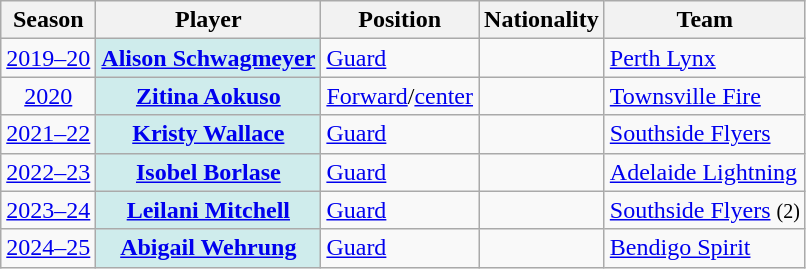<table class="wikitable plainrowheaders sortable" summary="Season (sortable), Player (sortable), Position (sortable), Nationality (sortable) and Team (sortable)">
<tr>
<th scope="col">Season</th>
<th scope="col">Player</th>
<th scope="col">Position</th>
<th scope="col">Nationality</th>
<th scope="col">Team</th>
</tr>
<tr>
<td scope="row" style="text-align: center"><a href='#'>2019–20</a></td>
<th scope="row" style="background-color:#CFECEC"><a href='#'>Alison Schwagmeyer</a></th>
<td><a href='#'>Guard</a></td>
<td></td>
<td><a href='#'>Perth Lynx</a></td>
</tr>
<tr>
<td scope="row" style="text-align: center"><a href='#'>2020</a></td>
<th scope="row" style="background-color:#CFECEC"><a href='#'>Zitina Aokuso</a></th>
<td><a href='#'>Forward</a>/<a href='#'>center</a></td>
<td></td>
<td><a href='#'>Townsville Fire</a></td>
</tr>
<tr>
<td scope="row" style="text-align: center"><a href='#'>2021–22</a></td>
<th scope="row" style="background-color:#CFECEC"><a href='#'>Kristy Wallace</a></th>
<td><a href='#'>Guard</a></td>
<td></td>
<td><a href='#'>Southside Flyers</a></td>
</tr>
<tr>
<td scope="row" style="text-align: center"><a href='#'>2022–23</a></td>
<th scope="row" style="background-color:#CFECEC"><a href='#'>Isobel Borlase</a></th>
<td><a href='#'>Guard</a></td>
<td></td>
<td><a href='#'>Adelaide Lightning</a></td>
</tr>
<tr>
<td scope="row" style="text-align: center"><a href='#'>2023–24</a></td>
<th scope="row" style="background-color:#CFECEC"><a href='#'>Leilani Mitchell</a></th>
<td><a href='#'>Guard</a></td>
<td></td>
<td><a href='#'>Southside Flyers</a> <small> (2) </small></td>
</tr>
<tr>
<td scope="row" style="text-align: center"><a href='#'>2024–25</a></td>
<th scope="row" style="background-color:#CFECEC"><a href='#'>Abigail Wehrung</a></th>
<td><a href='#'>Guard</a></td>
<td></td>
<td><a href='#'>Bendigo Spirit</a></td>
</tr>
</table>
